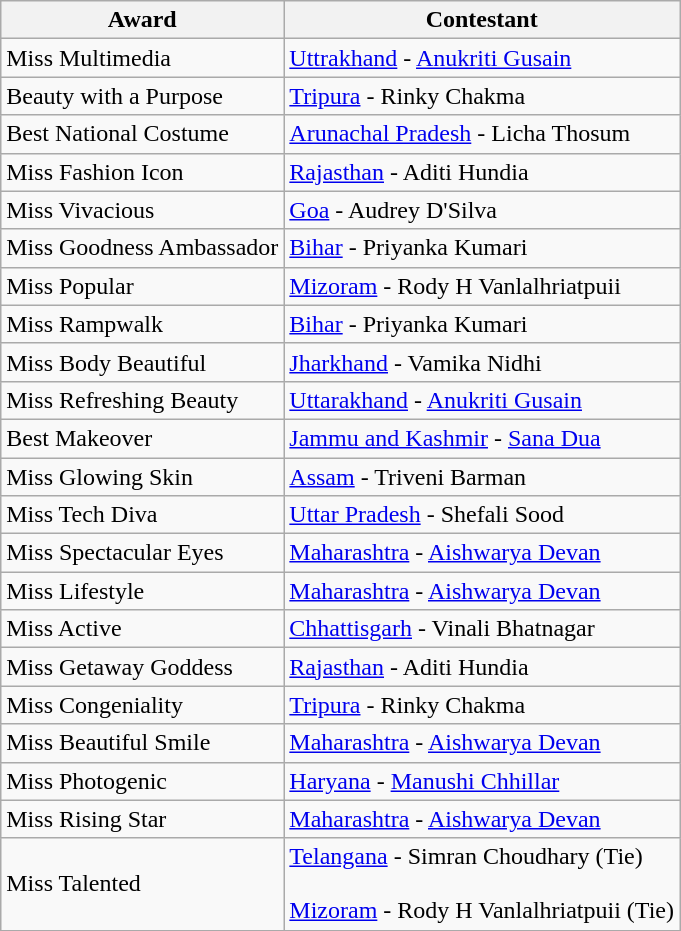<table class="wikitable">
<tr>
<th>Award</th>
<th>Contestant</th>
</tr>
<tr>
<td>Miss Multimedia</td>
<td><a href='#'>Uttrakhand</a> - <a href='#'>Anukriti Gusain</a></td>
</tr>
<tr>
<td>Beauty with a Purpose</td>
<td><a href='#'>Tripura</a> - Rinky Chakma</td>
</tr>
<tr>
<td>Best National Costume</td>
<td><a href='#'>Arunachal Pradesh</a> - Licha Thosum</td>
</tr>
<tr>
<td>Miss Fashion Icon</td>
<td><a href='#'>Rajasthan</a> - Aditi Hundia</td>
</tr>
<tr>
<td>Miss Vivacious</td>
<td><a href='#'>Goa</a> - Audrey D'Silva</td>
</tr>
<tr>
<td>Miss Goodness Ambassador</td>
<td><a href='#'>Bihar</a> - Priyanka Kumari</td>
</tr>
<tr>
<td>Miss Popular</td>
<td><a href='#'>Mizoram</a> - Rody H Vanlalhriatpuii</td>
</tr>
<tr>
<td>Miss Rampwalk</td>
<td><a href='#'>Bihar</a> - Priyanka Kumari</td>
</tr>
<tr>
<td>Miss Body Beautiful</td>
<td><a href='#'>Jharkhand</a> - Vamika Nidhi</td>
</tr>
<tr>
<td>Miss Refreshing Beauty</td>
<td><a href='#'>Uttarakhand</a> - <a href='#'>Anukriti Gusain</a></td>
</tr>
<tr>
<td>Best Makeover</td>
<td><a href='#'>Jammu and Kashmir</a> - <a href='#'>Sana Dua</a></td>
</tr>
<tr>
<td>Miss Glowing Skin</td>
<td><a href='#'>Assam</a> - Triveni Barman</td>
</tr>
<tr>
<td>Miss Tech Diva</td>
<td><a href='#'>Uttar Pradesh</a> - Shefali Sood</td>
</tr>
<tr>
<td>Miss Spectacular Eyes</td>
<td><a href='#'>Maharashtra</a> - <a href='#'>Aishwarya Devan</a></td>
</tr>
<tr>
<td>Miss Lifestyle</td>
<td><a href='#'>Maharashtra</a> - <a href='#'>Aishwarya Devan</a></td>
</tr>
<tr>
<td>Miss Active</td>
<td><a href='#'>Chhattisgarh</a> - Vinali Bhatnagar</td>
</tr>
<tr>
<td>Miss Getaway Goddess</td>
<td><a href='#'>Rajasthan</a> - Aditi Hundia</td>
</tr>
<tr>
<td>Miss Congeniality</td>
<td><a href='#'>Tripura</a> - Rinky Chakma</td>
</tr>
<tr>
<td>Miss Beautiful Smile</td>
<td><a href='#'>Maharashtra</a> - <a href='#'>Aishwarya Devan</a></td>
</tr>
<tr>
<td>Miss Photogenic</td>
<td><a href='#'>Haryana</a> - <a href='#'>Manushi Chhillar</a></td>
</tr>
<tr>
<td>Miss Rising Star</td>
<td><a href='#'>Maharashtra</a> - <a href='#'>Aishwarya Devan</a></td>
</tr>
<tr>
<td>Miss Talented</td>
<td><a href='#'>Telangana</a> - Simran Choudhary (Tie)<br><br><a href='#'>Mizoram</a> - Rody H Vanlalhriatpuii (Tie)</td>
</tr>
</table>
